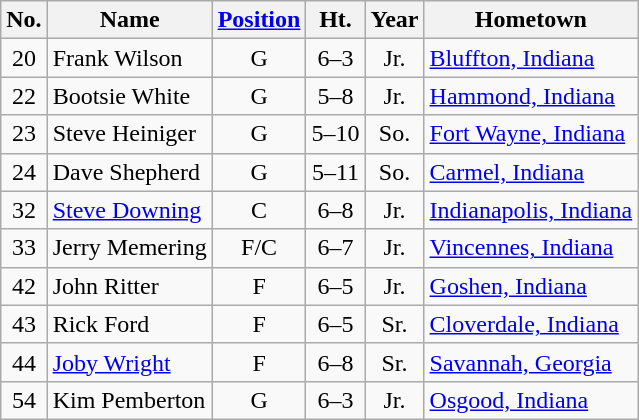<table class="wikitable" style="text-align:center">
<tr>
<th>No.</th>
<th>Name</th>
<th><a href='#'>Position</a></th>
<th>Ht.</th>
<th>Year</th>
<th>Hometown</th>
</tr>
<tr>
<td>20</td>
<td style="text-align:left">Frank Wilson</td>
<td>G</td>
<td>6–3</td>
<td>Jr.</td>
<td style="text-align:left"><a href='#'>Bluffton, Indiana</a></td>
</tr>
<tr>
<td>22</td>
<td style="text-align:left">Bootsie White</td>
<td>G</td>
<td>5–8</td>
<td>Jr.</td>
<td style="text-align:left"><a href='#'>Hammond, Indiana</a></td>
</tr>
<tr>
<td>23</td>
<td style="text-align:left">Steve Heiniger</td>
<td>G</td>
<td>5–10</td>
<td>So.</td>
<td style="text-align:left"><a href='#'>Fort Wayne, Indiana</a></td>
</tr>
<tr>
<td>24</td>
<td style="text-align:left">Dave Shepherd</td>
<td>G</td>
<td>5–11</td>
<td>So.</td>
<td style="text-align:left"><a href='#'>Carmel, Indiana</a></td>
</tr>
<tr>
<td>32</td>
<td style="text-align:left"><a href='#'>Steve Downing</a></td>
<td>C</td>
<td>6–8</td>
<td>Jr.</td>
<td style="text-align:left"><a href='#'>Indianapolis, Indiana</a></td>
</tr>
<tr>
<td>33</td>
<td style="text-align:left">Jerry Memering</td>
<td>F/C</td>
<td>6–7</td>
<td>Jr.</td>
<td style="text-align:left"><a href='#'>Vincennes, Indiana</a></td>
</tr>
<tr>
<td>42</td>
<td style="text-align:left">John Ritter</td>
<td>F</td>
<td>6–5</td>
<td>Jr.</td>
<td style="text-align:left"><a href='#'>Goshen, Indiana</a></td>
</tr>
<tr>
<td>43</td>
<td style="text-align:left">Rick Ford</td>
<td>F</td>
<td>6–5</td>
<td>Sr.</td>
<td style="text-align:left"><a href='#'>Cloverdale, Indiana</a></td>
</tr>
<tr>
<td>44</td>
<td style="text-align:left"><a href='#'>Joby Wright</a></td>
<td>F</td>
<td>6–8</td>
<td>Sr.</td>
<td style="text-align:left"><a href='#'>Savannah, Georgia</a></td>
</tr>
<tr>
<td>54</td>
<td style="text-align:left">Kim Pemberton</td>
<td>G</td>
<td>6–3</td>
<td>Jr.</td>
<td style="text-align:left"><a href='#'>Osgood, Indiana</a></td>
</tr>
</table>
